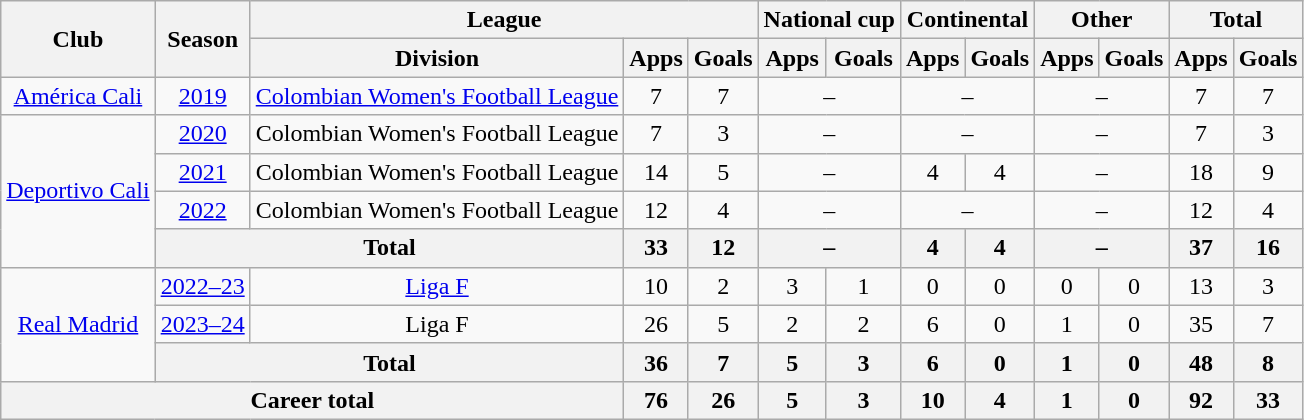<table class="wikitable" style="text-align: center;">
<tr>
<th rowspan=2>Club</th>
<th rowspan=2>Season</th>
<th colspan=3>League</th>
<th colspan=2>National cup</th>
<th colspan=2>Continental</th>
<th colspan=2>Other</th>
<th colspan=2>Total</th>
</tr>
<tr>
<th>Division</th>
<th>Apps</th>
<th>Goals</th>
<th>Apps</th>
<th>Goals</th>
<th>Apps</th>
<th>Goals</th>
<th>Apps</th>
<th>Goals</th>
<th>Apps</th>
<th>Goals</th>
</tr>
<tr>
<td><a href='#'>América Cali</a></td>
<td><a href='#'>2019</a></td>
<td><a href='#'>Colombian Women's Football League</a></td>
<td>7</td>
<td>7</td>
<td colspan="2">–</td>
<td colspan="2">–</td>
<td colspan="2">–</td>
<td>7</td>
<td>7</td>
</tr>
<tr>
<td rowspan="4"><a href='#'>Deportivo Cali</a></td>
<td><a href='#'>2020</a></td>
<td>Colombian Women's Football League</td>
<td>7</td>
<td>3</td>
<td colspan="2">–</td>
<td colspan="2">–</td>
<td colspan="2">–</td>
<td>7</td>
<td>3</td>
</tr>
<tr>
<td><a href='#'>2021</a></td>
<td>Colombian Women's Football League</td>
<td>14</td>
<td>5</td>
<td colspan="2">–</td>
<td>4</td>
<td>4</td>
<td colspan="2">–</td>
<td>18</td>
<td>9</td>
</tr>
<tr>
<td><a href='#'>2022</a></td>
<td>Colombian Women's Football League</td>
<td>12</td>
<td>4</td>
<td colspan="2">–</td>
<td colspan="2">–</td>
<td colspan="2">–</td>
<td>12</td>
<td>4</td>
</tr>
<tr>
<th colspan="2">Total</th>
<th>33</th>
<th>12</th>
<th colspan="2">–</th>
<th>4</th>
<th>4</th>
<th colspan="2">–</th>
<th>37</th>
<th>16</th>
</tr>
<tr>
<td rowspan="3"><a href='#'>Real Madrid</a></td>
<td><a href='#'>2022–23</a></td>
<td><a href='#'>Liga F</a></td>
<td>10</td>
<td>2</td>
<td>3</td>
<td>1</td>
<td>0</td>
<td>0</td>
<td>0</td>
<td>0</td>
<td>13</td>
<td>3</td>
</tr>
<tr>
<td><a href='#'>2023–24</a></td>
<td>Liga F</td>
<td>26</td>
<td>5</td>
<td>2</td>
<td>2</td>
<td>6</td>
<td>0</td>
<td>1</td>
<td>0</td>
<td>35</td>
<td>7</td>
</tr>
<tr>
<th colspan="2">Total</th>
<th>36</th>
<th>7</th>
<th>5</th>
<th>3</th>
<th>6</th>
<th>0</th>
<th>1</th>
<th>0</th>
<th>48</th>
<th>8</th>
</tr>
<tr>
<th colspan="3">Career total</th>
<th>76</th>
<th>26</th>
<th>5</th>
<th>3</th>
<th>10</th>
<th>4</th>
<th>1</th>
<th>0</th>
<th>92</th>
<th>33</th>
</tr>
</table>
